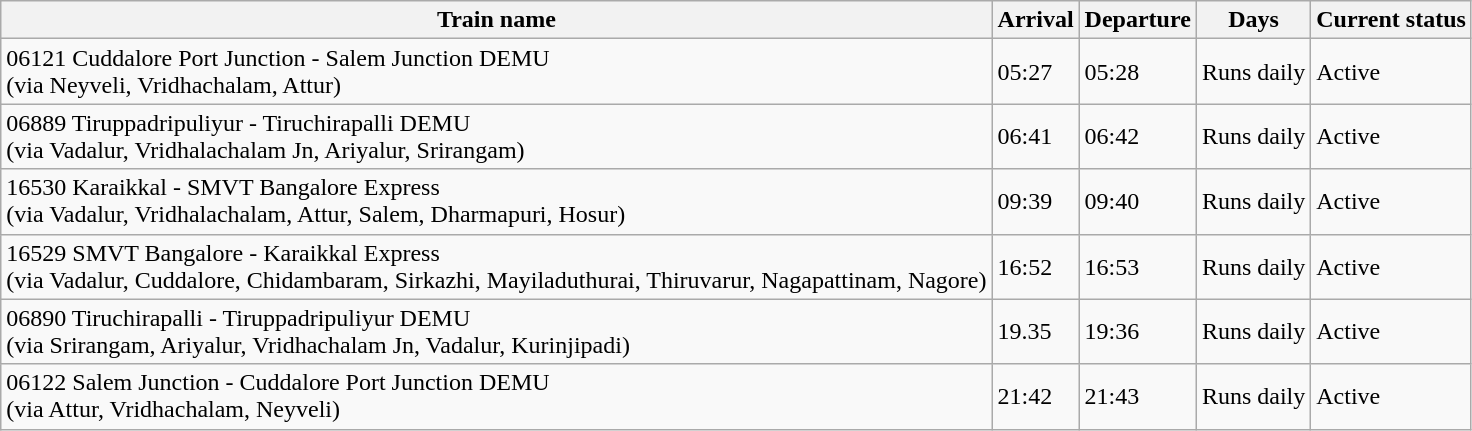<table class="wikitable">
<tr>
<th>Train name</th>
<th>Arrival</th>
<th>Departure</th>
<th>Days</th>
<th>Current status</th>
</tr>
<tr>
<td>06121 Cuddalore Port Junction - Salem Junction DEMU<br>(via Neyveli, Vridhachalam, Attur)</td>
<td>05:27</td>
<td>05:28</td>
<td>Runs daily</td>
<td>Active</td>
</tr>
<tr>
<td>06889 Tiruppadripuliyur - Tiruchirapalli DEMU<br>(via Vadalur, Vridhalachalam Jn, Ariyalur, Srirangam)</td>
<td>06:41</td>
<td>06:42</td>
<td>Runs daily</td>
<td>Active</td>
</tr>
<tr>
<td>16530 Karaikkal - SMVT Bangalore Express<br>(via Vadalur, Vridhalachalam, Attur, Salem, Dharmapuri, Hosur)</td>
<td>09:39</td>
<td>09:40</td>
<td>Runs daily</td>
<td>Active</td>
</tr>
<tr>
<td>16529 SMVT Bangalore - Karaikkal Express<br>(via Vadalur, Cuddalore, Chidambaram, Sirkazhi, Mayiladuthurai, Thiruvarur, Nagapattinam, Nagore)</td>
<td>16:52</td>
<td>16:53</td>
<td>Runs daily</td>
<td>Active</td>
</tr>
<tr>
<td>06890 Tiruchirapalli - Tiruppadripuliyur DEMU<br>(via Srirangam, Ariyalur, Vridhachalam Jn, Vadalur, Kurinjipadi)</td>
<td>19.35</td>
<td>19:36</td>
<td>Runs daily</td>
<td>Active</td>
</tr>
<tr>
<td>06122 Salem Junction - Cuddalore Port Junction DEMU<br>(via Attur, Vridhachalam, Neyveli)</td>
<td>21:42</td>
<td>21:43</td>
<td>Runs daily</td>
<td>Active</td>
</tr>
</table>
